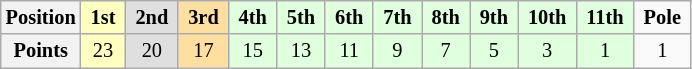<table class="wikitable" style="font-size:85%; text-align:center">
<tr>
<th>Position</th>
<td style="background:#ffffbf;"> <strong>1st</strong> </td>
<td style="background:#dfdfdf;"> <strong>2nd</strong> </td>
<td style="background:#ffdf9f;"> <strong>3rd</strong> </td>
<td style="background:#dfffdf;"> <strong>4th</strong> </td>
<td style="background:#dfffdf;"> <strong>5th</strong> </td>
<td style="background:#dfffdf;"> <strong>6th</strong> </td>
<td style="background:#dfffdf;"> <strong>7th</strong> </td>
<td style="background:#dfffdf;"> <strong>8th</strong> </td>
<td style="background:#dfffdf;"> <strong>9th</strong> </td>
<td style="background:#dfffdf;"> <strong>10th</strong> </td>
<td style="background:#dfffdf;"> <strong>11th</strong> </td>
<td> <strong>Pole</strong> </td>
</tr>
<tr>
<th>Points</th>
<td style="background:#ffffbf;">23</td>
<td style="background:#dfdfdf;">20</td>
<td style="background:#ffdf9f;">17</td>
<td style="background:#dfffdf;">15</td>
<td style="background:#dfffdf;">13</td>
<td style="background:#dfffdf;">11</td>
<td style="background:#dfffdf;">9</td>
<td style="background:#dfffdf;">7</td>
<td style="background:#dfffdf;">5</td>
<td style="background:#dfffdf;">3</td>
<td style="background:#dfffdf;">1</td>
<td>1</td>
</tr>
</table>
